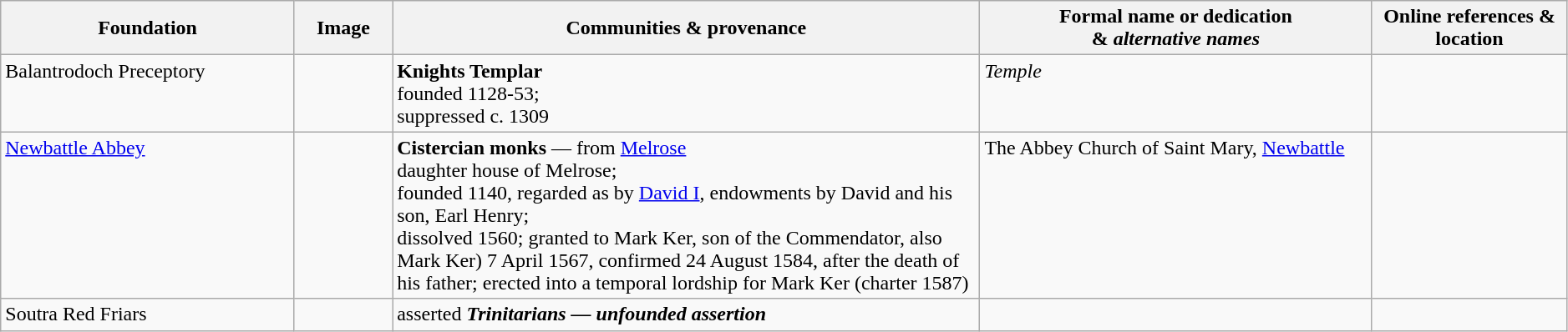<table width=99% class="wikitable">
<tr>
<th width = 15%>Foundation</th>
<th width = 5%>Image</th>
<th width = 30%>Communities & provenance</th>
<th width = 20%>Formal name or dedication <br>& <em>alternative names</em></th>
<th width = 10%>Online references & location</th>
</tr>
<tr valign=top>
<td>Balantrodoch Preceptory</td>
<td></td>
<td><strong>Knights Templar</strong><br>founded 1128-53;<br>suppressed c. 1309</td>
<td><em>Temple</em></td>
<td></td>
</tr>
<tr valign=top>
<td><a href='#'>Newbattle Abbey</a></td>
<td></td>
<td><strong>Cistercian monks</strong> — from <a href='#'>Melrose</a><br>daughter house of Melrose;<br>founded 1140, regarded as by <a href='#'>David I</a>, endowments by David and his son, Earl Henry;<br>dissolved 1560; granted to Mark Ker, son of the Commendator, also Mark Ker) 7 April 1567, confirmed 24 August 1584, after the death of his father; erected into a temporal lordship for Mark Ker (charter 1587)</td>
<td>The Abbey Church of Saint Mary, <a href='#'>Newbattle</a></td>
<td><br></td>
</tr>
<tr valign=top>
<td>Soutra Red Friars</td>
<td></td>
<td>asserted <strong><em>Trinitarians<strong> — unfounded assertion<em></td>
<td></td>
<td></td>
</tr>
</table>
